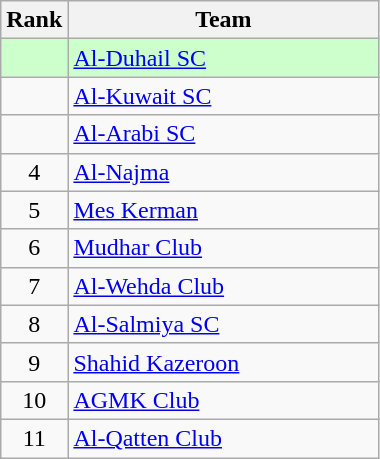<table class=wikitable style="text-align:center;">
<tr>
<th>Rank</th>
<th width=200>Team</th>
</tr>
<tr bgcolor=ccffcc>
<td></td>
<td align=left> <a href='#'>Al-Duhail SC</a></td>
</tr>
<tr>
<td></td>
<td align=left> <a href='#'>Al-Kuwait SC</a></td>
</tr>
<tr>
<td></td>
<td align=left> <a href='#'>Al-Arabi SC</a></td>
</tr>
<tr>
<td>4</td>
<td align=left> <a href='#'>Al-Najma</a></td>
</tr>
<tr>
<td>5</td>
<td align=left> <a href='#'>Mes Kerman</a></td>
</tr>
<tr>
<td>6</td>
<td align=left> <a href='#'>Mudhar Club</a></td>
</tr>
<tr>
<td>7</td>
<td align=left> <a href='#'>Al-Wehda Club</a></td>
</tr>
<tr>
<td>8</td>
<td align=left> <a href='#'>Al-Salmiya SC</a></td>
</tr>
<tr>
<td>9</td>
<td align=left> <a href='#'>Shahid Kazeroon</a></td>
</tr>
<tr>
<td>10</td>
<td align=left> <a href='#'>AGMK Club</a></td>
</tr>
<tr>
<td>11</td>
<td align=left> <a href='#'>Al-Qatten Club</a></td>
</tr>
</table>
